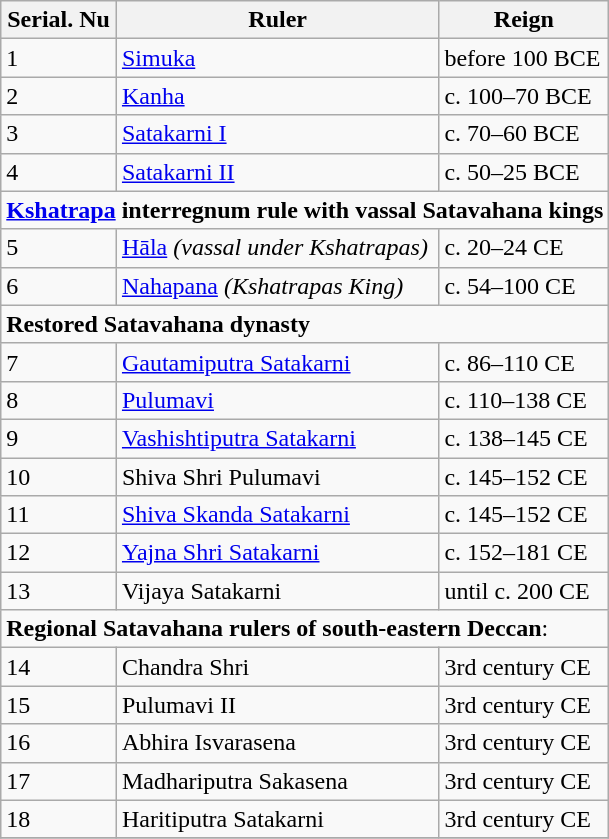<table class="wikitable">
<tr>
<th>Serial. Nu</th>
<th>Ruler</th>
<th>Reign</th>
</tr>
<tr>
<td>1</td>
<td><a href='#'>Simuka</a></td>
<td>before 100 BCE</td>
</tr>
<tr>
<td>2</td>
<td><a href='#'>Kanha</a></td>
<td>c. 100–70 BCE</td>
</tr>
<tr>
<td>3</td>
<td><a href='#'>Satakarni I</a></td>
<td>c. 70–60 BCE</td>
</tr>
<tr>
<td>4</td>
<td><a href='#'>Satakarni II</a></td>
<td>c. 50–25 BCE</td>
</tr>
<tr>
<td colspan="4"><strong><a href='#'>Kshatrapa</a> interregnum rule with vassal Satavahana kings</strong></td>
</tr>
<tr>
<td>5</td>
<td><a href='#'>Hāla</a> <em>(vassal under Kshatrapas)</em></td>
<td>c. 20–24 CE</td>
</tr>
<tr>
<td>6</td>
<td><a href='#'>Nahapana</a> <em>(Kshatrapas King)</em></td>
<td>c. 54–100 CE</td>
</tr>
<tr>
<td colspan="4"><strong>Restored Satavahana dynasty</strong></td>
</tr>
<tr>
<td>7</td>
<td><a href='#'>Gautamiputra Satakarni</a></td>
<td>c. 86–110 CE</td>
</tr>
<tr>
<td>8</td>
<td><a href='#'>Pulumavi</a></td>
<td>c. 110–138 CE</td>
</tr>
<tr>
<td>9</td>
<td><a href='#'>Vashishtiputra Satakarni</a></td>
<td>c. 138–145 CE</td>
</tr>
<tr>
<td>10</td>
<td>Shiva Shri Pulumavi</td>
<td>c. 145–152 CE</td>
</tr>
<tr>
<td>11</td>
<td><a href='#'>Shiva Skanda Satakarni</a></td>
<td>c. 145–152 CE</td>
</tr>
<tr>
<td>12</td>
<td><a href='#'>Yajna Shri Satakarni</a></td>
<td>c. 152–181 CE</td>
</tr>
<tr>
<td>13</td>
<td>Vijaya Satakarni</td>
<td>until c. 200 CE</td>
</tr>
<tr>
<td colspan="4"><strong>Regional Satavahana rulers of south-eastern Deccan</strong>:</td>
</tr>
<tr>
<td>14</td>
<td>Chandra Shri</td>
<td>3rd century CE</td>
</tr>
<tr>
<td>15</td>
<td>Pulumavi II</td>
<td>3rd century CE</td>
</tr>
<tr>
<td>16</td>
<td>Abhira Isvarasena</td>
<td>3rd century CE</td>
</tr>
<tr>
<td>17</td>
<td>Madhariputra Sakasena</td>
<td>3rd century CE</td>
</tr>
<tr>
<td>18</td>
<td>Haritiputra Satakarni</td>
<td>3rd century CE</td>
</tr>
<tr>
</tr>
</table>
